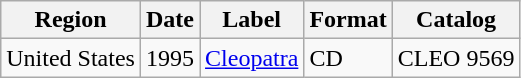<table class="wikitable">
<tr>
<th>Region</th>
<th>Date</th>
<th>Label</th>
<th>Format</th>
<th>Catalog</th>
</tr>
<tr>
<td>United States</td>
<td>1995</td>
<td><a href='#'>Cleopatra</a></td>
<td>CD</td>
<td>CLEO 9569</td>
</tr>
</table>
